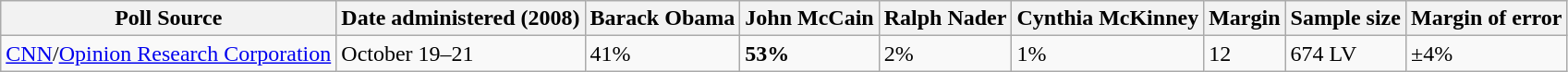<table class="wikitable collapsible">
<tr>
<th>Poll Source</th>
<th>Date administered (2008)</th>
<th>Barack Obama</th>
<th>John McCain</th>
<th>Ralph Nader</th>
<th>Cynthia McKinney</th>
<th>Margin</th>
<th>Sample size</th>
<th>Margin of error</th>
</tr>
<tr>
<td><a href='#'>CNN</a>/<a href='#'>Opinion Research Corporation</a></td>
<td>October 19–21</td>
<td>41%</td>
<td><strong>53%</strong></td>
<td>2%</td>
<td>1%</td>
<td>12</td>
<td>674 LV</td>
<td>±4%</td>
</tr>
</table>
